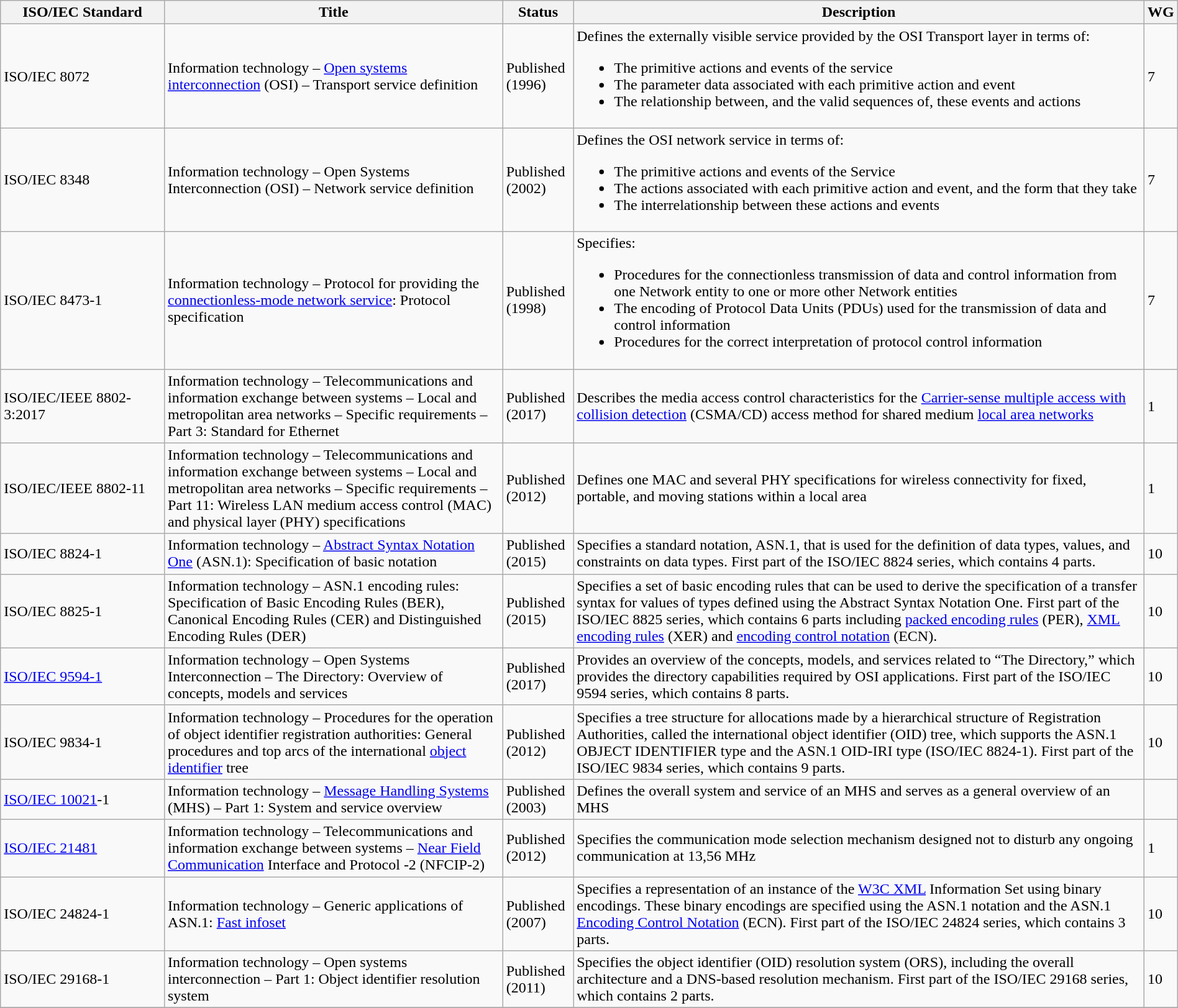<table class="wikitable sortable" width="100%">
<tr>
<th data-sort-type="number" width="14%">ISO/IEC Standard</th>
<th width="29%">Title</th>
<th width="6%">Status</th>
<th width="49%">Description</th>
<th width= "2%">WG</th>
</tr>
<tr>
<td data-sort-value="08072">ISO/IEC 8072 </td>
<td>Information technology – <a href='#'>Open systems interconnection</a> (OSI) – Transport service definition</td>
<td>Published (1996)</td>
<td>Defines the externally visible service provided by the OSI Transport layer in terms of:<br><ul><li>The primitive actions and events of the service</li><li>The parameter data associated with each primitive action and event</li><li>The relationship between, and the valid sequences of, these events and actions</li></ul></td>
<td>7</td>
</tr>
<tr>
<td data-sort-value="08348">ISO/IEC 8348</td>
<td>Information technology – Open Systems Interconnection (OSI) – Network service definition</td>
<td>Published (2002)</td>
<td>Defines the OSI network service in terms of:<br><ul><li>The primitive actions and events of the Service</li><li>The actions associated with each primitive action and event, and the form that they take</li><li>The interrelationship between these actions and events</li></ul></td>
<td>7</td>
</tr>
<tr>
<td data-sort-value="08473-01">ISO/IEC 8473-1 </td>
<td>Information technology – Protocol for providing the <a href='#'>connectionless-mode network service</a>: Protocol specification</td>
<td>Published (1998)</td>
<td>Specifies:<br><ul><li>Procedures for the connectionless transmission of data and control information from one Network entity to one or more other Network entities</li><li>The encoding of Protocol Data Units (PDUs) used for the transmission of data and control information</li><li>Procedures for the correct interpretation of protocol control information</li></ul></td>
<td>7</td>
</tr>
<tr>
<td data-sort-value="08802-03">ISO/IEC/IEEE 8802-3:2017</td>
<td>Information technology – Telecommunications and information exchange between systems – Local and metropolitan area networks – Specific requirements – Part 3: Standard for Ethernet</td>
<td>Published (2017)</td>
<td>Describes the media access control characteristics for the <a href='#'>Carrier-sense multiple access with collision detection</a> (CSMA/CD) access method for shared medium <a href='#'>local area networks</a></td>
<td>1</td>
</tr>
<tr>
<td data-sort-value="08802-11">ISO/IEC/IEEE 8802-11</td>
<td>Information technology – Telecommunications and information exchange between systems – Local and metropolitan area networks – Specific requirements – Part 11: Wireless LAN medium access control (MAC) and physical layer (PHY) specifications</td>
<td>Published (2012)</td>
<td>Defines one MAC and several PHY specifications for wireless connectivity for fixed, portable, and moving stations within a local area</td>
<td>1</td>
</tr>
<tr>
<td data-sort-value="08824-01">ISO/IEC 8824-1 </td>
<td>Information technology – <a href='#'>Abstract Syntax Notation One</a> (ASN.1): Specification of basic notation</td>
<td>Published (2015)</td>
<td>Specifies a standard notation, ASN.1, that is used for the definition of data types, values, and constraints on data types. First part of the ISO/IEC 8824 series, which contains 4 parts.</td>
<td>10</td>
</tr>
<tr>
<td data-sort-value="08825-01">ISO/IEC 8825-1 </td>
<td>Information technology – ASN.1 encoding rules: Specification of Basic Encoding Rules (BER), Canonical Encoding Rules (CER) and Distinguished Encoding Rules (DER)</td>
<td>Published (2015)</td>
<td>Specifies a set of basic encoding rules that can be used to derive the specification of a transfer syntax for values of types defined using the Abstract Syntax Notation One. First part of the ISO/IEC 8825 series, which contains 6 parts including <a href='#'>packed encoding rules</a> (PER), <a href='#'>XML encoding rules</a> (XER) and <a href='#'>encoding control notation</a> (ECN).</td>
<td>10</td>
</tr>
<tr>
<td data-sort-value="09594-01"><a href='#'>ISO/IEC 9594-1</a></td>
<td>Information technology – Open Systems Interconnection – The Directory: Overview of concepts, models and services</td>
<td>Published (2017)</td>
<td>Provides an overview of the concepts, models, and services related to “The Directory,” which provides the directory capabilities required by OSI applications. First part of the ISO/IEC 9594 series, which contains 8 parts.</td>
<td>10</td>
</tr>
<tr>
<td data-sort-value="09834-01">ISO/IEC 9834-1 </td>
<td>Information technology – Procedures for the operation of object identifier registration authorities: General procedures and top arcs of the international <a href='#'>object identifier</a> tree</td>
<td>Published (2012)</td>
<td>Specifies a tree structure for allocations made by a hierarchical structure of Registration Authorities, called the international object identifier (OID) tree, which supports the ASN.1 OBJECT IDENTIFIER type and the ASN.1 OID-IRI type (ISO/IEC 8824-1). First part of the ISO/IEC 9834 series, which contains 9 parts.</td>
<td>10</td>
</tr>
<tr>
<td data-sort-value="10021-01"><a href='#'>ISO/IEC 10021</a>-1</td>
<td>Information technology – <a href='#'>Message Handling Systems</a> (MHS) – Part 1: System and service overview</td>
<td>Published (2003)</td>
<td>Defines the overall system and service of an MHS and serves as a general overview of an MHS</td>
<td></td>
</tr>
<tr>
<td data-sort-value="21481"><a href='#'>ISO/IEC 21481</a> </td>
<td>Information technology – Telecommunications and information exchange between systems – <a href='#'>Near Field Communication</a> Interface and Protocol -2 (NFCIP-2)</td>
<td>Published (2012)</td>
<td>Specifies the communication mode selection mechanism designed not to disturb any ongoing communication at 13,56 MHz</td>
<td>1</td>
</tr>
<tr>
<td data-sort-value="24824-01">ISO/IEC 24824-1 </td>
<td>Information technology – Generic applications of ASN.1: <a href='#'>Fast infoset</a></td>
<td>Published (2007)</td>
<td>Specifies a representation of an instance of the <a href='#'>W3C XML</a> Information Set using binary encodings. These binary encodings are specified using the ASN.1 notation and the ASN.1 <a href='#'>Encoding Control Notation</a> (ECN). First part of the ISO/IEC 24824 series, which contains 3 parts.</td>
<td>10</td>
</tr>
<tr>
<td data-sort-value="29168-01">ISO/IEC 29168-1</td>
<td>Information technology – Open systems interconnection – Part 1: Object identifier resolution system</td>
<td>Published (2011)</td>
<td>Specifies the object identifier (OID) resolution system (ORS), including the overall architecture and a DNS-based resolution mechanism. First part of the ISO/IEC 29168 series, which contains 2 parts.</td>
<td>10</td>
</tr>
<tr>
</tr>
</table>
